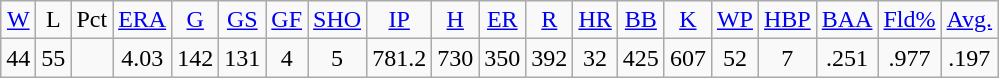<table class=wikitable style="text-align:center">
<tr>
<td><a href='#'>W</a></td>
<td>L</td>
<td>Pct</td>
<td><a href='#'>ERA</a></td>
<td><a href='#'>G</a></td>
<td><a href='#'>GS</a></td>
<td><a href='#'>GF</a></td>
<td><a href='#'>SHO</a></td>
<td><a href='#'>IP</a></td>
<td><a href='#'>H</a></td>
<td><a href='#'>ER</a></td>
<td><a href='#'>R</a></td>
<td><a href='#'>HR</a></td>
<td><a href='#'>BB</a></td>
<td><a href='#'>K</a></td>
<td><a href='#'>WP</a></td>
<td><a href='#'>HBP</a></td>
<td><a href='#'>BAA</a></td>
<td><a href='#'>Fld%</a></td>
<td><a href='#'>Avg.</a></td>
</tr>
<tr>
<td>44</td>
<td>55</td>
<td></td>
<td>4.03</td>
<td>142</td>
<td>131</td>
<td>4</td>
<td>5</td>
<td>781.2</td>
<td>730</td>
<td>350</td>
<td>392</td>
<td>32</td>
<td>425</td>
<td>607</td>
<td>52</td>
<td>7</td>
<td>.251</td>
<td>.977</td>
<td>.197</td>
</tr>
</table>
